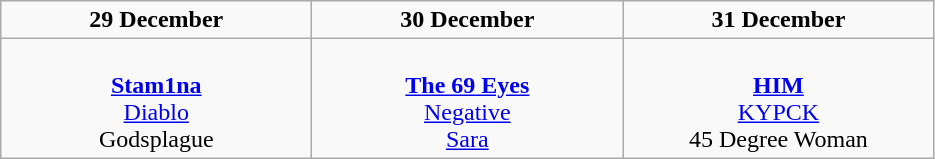<table class="wikitable">
<tr>
<td colspan="1" style="text-align:center;"><strong>29 December</strong> <br></td>
<td colspan="1" style="text-align:center;"><strong>30 December</strong> <br></td>
<td colspan="1" style="text-align:center;"><strong>31 December</strong> <br></td>
</tr>
<tr>
<td style="text-align:center; vertical-align:top; width:200px;"><br><strong><a href='#'>Stam1na</a></strong><br>
<a href='#'>Diablo</a><br>
Godsplague<br></td>
<td style="text-align:center; vertical-align:top; width:200px;"><br><strong><a href='#'>The 69 Eyes</a></strong><br>
<a href='#'>Negative</a><br>
<a href='#'>Sara</a><br></td>
<td style="text-align:center; vertical-align:top; width:200px;"><br><strong><a href='#'>HIM</a></strong><br>
<a href='#'>KYPCK</a><br>
45 Degree Woman<br></td>
</tr>
</table>
